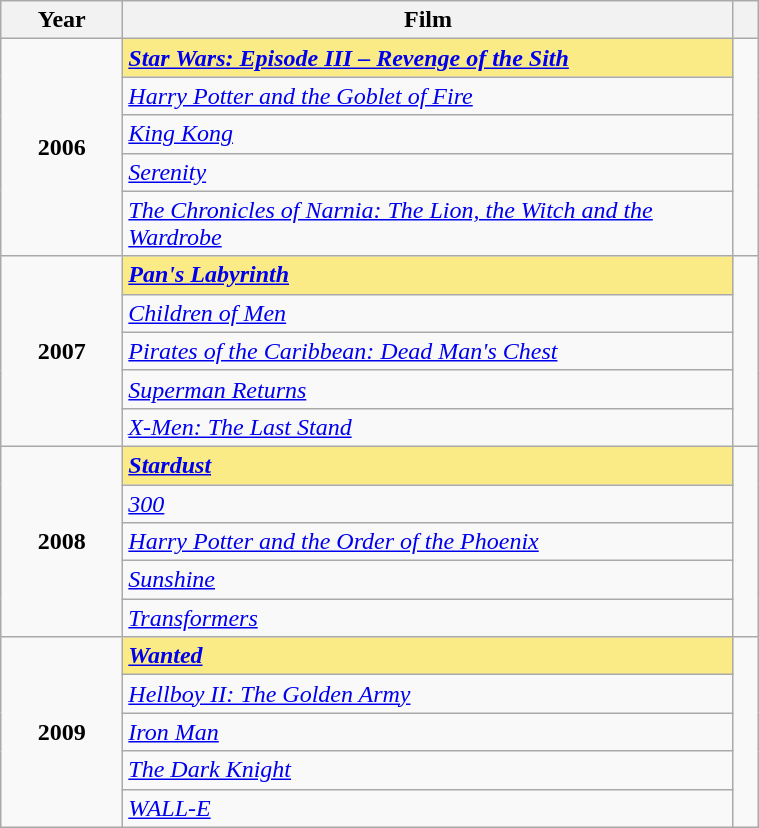<table class="wikitable" style="width:40%;">
<tr>
<th style="width:10%;">Year</th>
<th style="width:50%;">Film</th>
<th style="width:2%;"></th>
</tr>
<tr>
<td rowspan="5" style="text-align:center"><strong>2006<br> </strong></td>
<td style="background:#FAEB86"><strong><em><a href='#'>Star Wars: Episode III – Revenge of the Sith</a></em></strong></td>
<td rowspan="5" style="text-align:center"></td>
</tr>
<tr>
<td><em><a href='#'>Harry Potter and the Goblet of Fire</a></em></td>
</tr>
<tr>
<td><em><a href='#'>King Kong</a></em></td>
</tr>
<tr>
<td><em><a href='#'>Serenity</a></em></td>
</tr>
<tr>
<td><em><a href='#'>The Chronicles of Narnia: The Lion, the Witch and the Wardrobe</a></em></td>
</tr>
<tr>
<td rowspan="5" style="text-align:center"><strong>2007<br> </strong></td>
<td style="background:#FAEB86"><strong><em><a href='#'>Pan's Labyrinth</a></em></strong></td>
<td rowspan="5" style="text-align:center"></td>
</tr>
<tr>
<td><em><a href='#'>Children of Men</a></em></td>
</tr>
<tr>
<td><em><a href='#'>Pirates of the Caribbean: Dead Man's Chest</a></em></td>
</tr>
<tr>
<td><em><a href='#'>Superman Returns</a></em></td>
</tr>
<tr>
<td><em><a href='#'>X-Men: The Last Stand</a></em></td>
</tr>
<tr>
<td rowspan="5" style="text-align:center"><strong>2008<br> </strong></td>
<td style="background:#FAEB86"><strong><em><a href='#'>Stardust</a></em></strong></td>
<td rowspan="5" style="text-align:center"></td>
</tr>
<tr>
<td><em><a href='#'>300</a></em></td>
</tr>
<tr>
<td><em><a href='#'>Harry Potter and the Order of the Phoenix</a></em></td>
</tr>
<tr>
<td><em><a href='#'>Sunshine</a></em></td>
</tr>
<tr>
<td><em><a href='#'>Transformers</a></em></td>
</tr>
<tr>
<td rowspan="5" style="text-align:center"><strong>2009<br> </strong></td>
<td style="background:#FAEB86"><strong><em><a href='#'>Wanted</a></em></strong></td>
<td rowspan="5" style="text-align:center"></td>
</tr>
<tr>
<td><em><a href='#'>Hellboy II: The Golden Army</a></em></td>
</tr>
<tr>
<td><em><a href='#'>Iron Man</a></em></td>
</tr>
<tr>
<td><em><a href='#'>The Dark Knight</a></em></td>
</tr>
<tr>
<td><em><a href='#'>WALL-E</a></em></td>
</tr>
</table>
